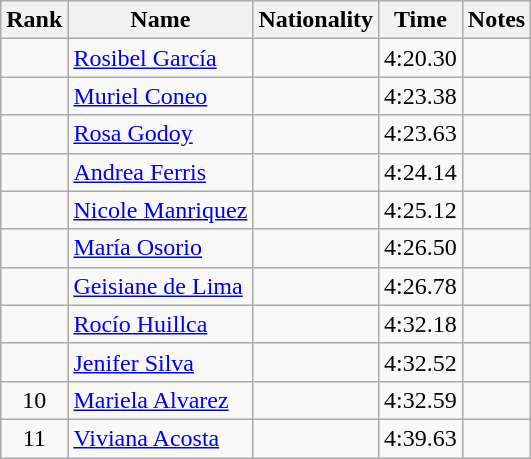<table class="wikitable sortable" style="text-align:center">
<tr>
<th>Rank</th>
<th>Name</th>
<th>Nationality</th>
<th>Time</th>
<th>Notes</th>
</tr>
<tr>
<td></td>
<td align=left><a href='#'>Rosibel García</a></td>
<td align=left></td>
<td>4:20.30</td>
<td></td>
</tr>
<tr>
<td></td>
<td align=left><a href='#'>Muriel Coneo</a></td>
<td align=left></td>
<td>4:23.38</td>
<td></td>
</tr>
<tr>
<td></td>
<td align=left><a href='#'>Rosa Godoy</a></td>
<td align=left></td>
<td>4:23.63</td>
<td></td>
</tr>
<tr>
<td></td>
<td align=left><a href='#'>Andrea Ferris</a></td>
<td align=left></td>
<td>4:24.14</td>
<td></td>
</tr>
<tr>
<td></td>
<td align=left><a href='#'>Nicole Manriquez</a></td>
<td align=left></td>
<td>4:25.12</td>
<td></td>
</tr>
<tr>
<td></td>
<td align=left><a href='#'>María Osorio</a></td>
<td align=left></td>
<td>4:26.50</td>
<td></td>
</tr>
<tr>
<td></td>
<td align=left><a href='#'>Geisiane de Lima</a></td>
<td align=left></td>
<td>4:26.78</td>
<td></td>
</tr>
<tr>
<td></td>
<td align=left><a href='#'>Rocío Huillca</a></td>
<td align=left></td>
<td>4:32.18</td>
<td></td>
</tr>
<tr>
<td></td>
<td align=left><a href='#'>Jenifer Silva</a></td>
<td align=left></td>
<td>4:32.52</td>
<td></td>
</tr>
<tr>
<td>10</td>
<td align=left><a href='#'>Mariela Alvarez</a></td>
<td align=left></td>
<td>4:32.59</td>
<td></td>
</tr>
<tr>
<td>11</td>
<td align=left><a href='#'>Viviana Acosta</a></td>
<td align=left></td>
<td>4:39.63</td>
<td></td>
</tr>
</table>
